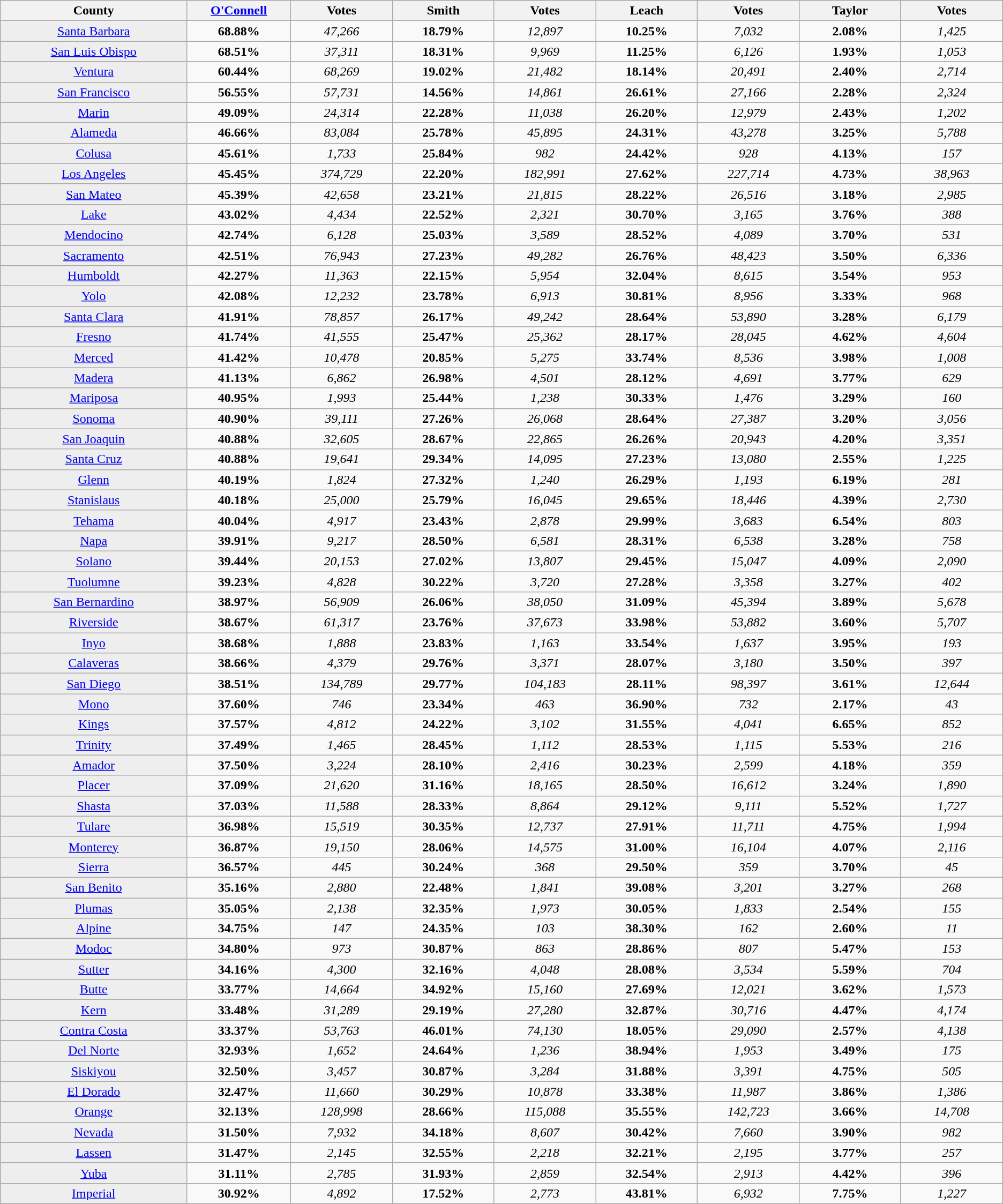<table class="wikitable sortable" style="text-align:center">
<tr>
<th width="11%">County</th>
<th width="6%"><a href='#'>O'Connell</a></th>
<th width="6%">Votes</th>
<th width="6%">Smith</th>
<th width="6%">Votes</th>
<th width="6%">Leach</th>
<th width="6%">Votes</th>
<th width="6%">Taylor</th>
<th width="6%">Votes</th>
</tr>
<tr>
<td style="background:#eee"><a href='#'>Santa Barbara</a></td>
<td><strong>68.88%</strong></td>
<td><em>47,266</em></td>
<td><strong>18.79%</strong></td>
<td><em>12,897</em></td>
<td><strong>10.25%</strong></td>
<td><em>7,032</em></td>
<td><strong>2.08%</strong></td>
<td><em>1,425</em></td>
</tr>
<tr>
<td style="background:#eee"><a href='#'>San Luis Obispo</a></td>
<td><strong>68.51%</strong></td>
<td><em>37,311</em></td>
<td><strong>18.31%</strong></td>
<td><em>9,969</em></td>
<td><strong>11.25%</strong></td>
<td><em>6,126</em></td>
<td><strong>1.93%</strong></td>
<td><em>1,053</em></td>
</tr>
<tr>
<td style="background:#eee"><a href='#'>Ventura</a></td>
<td><strong>60.44%</strong></td>
<td><em>68,269</em></td>
<td><strong>19.02%</strong></td>
<td><em>21,482</em></td>
<td><strong>18.14%</strong></td>
<td><em>20,491</em></td>
<td><strong>2.40%</strong></td>
<td><em>2,714</em></td>
</tr>
<tr>
<td style="background:#eee"><a href='#'>San Francisco</a></td>
<td><strong>56.55%</strong></td>
<td><em>57,731</em></td>
<td><strong>14.56%</strong></td>
<td><em>14,861</em></td>
<td><strong>26.61%</strong></td>
<td><em>27,166</em></td>
<td><strong>2.28%</strong></td>
<td><em>2,324</em></td>
</tr>
<tr>
<td style="background:#eee"><a href='#'>Marin</a></td>
<td><strong>49.09%</strong></td>
<td><em>24,314</em></td>
<td><strong>22.28%</strong></td>
<td><em>11,038</em></td>
<td><strong>26.20%</strong></td>
<td><em>12,979</em></td>
<td><strong>2.43%</strong></td>
<td><em>1,202</em></td>
</tr>
<tr>
<td style="background:#eee"><a href='#'>Alameda</a></td>
<td><strong>46.66%</strong></td>
<td><em>83,084</em></td>
<td><strong>25.78%</strong></td>
<td><em>45,895</em></td>
<td><strong>24.31%</strong></td>
<td><em>43,278</em></td>
<td><strong>3.25%</strong></td>
<td><em>5,788</em></td>
</tr>
<tr>
<td style="background:#eee"><a href='#'>Colusa</a></td>
<td><strong>45.61%</strong></td>
<td><em>1,733</em></td>
<td><strong>25.84%</strong></td>
<td><em>982</em></td>
<td><strong>24.42%</strong></td>
<td><em>928</em></td>
<td><strong>4.13%</strong></td>
<td><em>157</em></td>
</tr>
<tr>
<td style="background:#eee"><a href='#'>Los Angeles</a></td>
<td><strong>45.45%</strong></td>
<td><em>374,729</em></td>
<td><strong>22.20%</strong></td>
<td><em>182,991</em></td>
<td><strong>27.62%</strong></td>
<td><em>227,714</em></td>
<td><strong>4.73%</strong></td>
<td><em>38,963</em></td>
</tr>
<tr>
<td style="background:#eee"><a href='#'>San Mateo</a></td>
<td><strong>45.39%</strong></td>
<td><em>42,658</em></td>
<td><strong>23.21%</strong></td>
<td><em>21,815</em></td>
<td><strong>28.22%</strong></td>
<td><em>26,516</em></td>
<td><strong>3.18%</strong></td>
<td><em>2,985</em></td>
</tr>
<tr>
<td style="background:#eee"><a href='#'>Lake</a></td>
<td><strong>43.02%</strong></td>
<td><em>4,434</em></td>
<td><strong>22.52%</strong></td>
<td><em>2,321</em></td>
<td><strong>30.70%</strong></td>
<td><em>3,165</em></td>
<td><strong>3.76%</strong></td>
<td><em>388</em></td>
</tr>
<tr>
<td style="background:#eee"><a href='#'>Mendocino</a></td>
<td><strong>42.74%</strong></td>
<td><em>6,128</em></td>
<td><strong>25.03%</strong></td>
<td><em>3,589</em></td>
<td><strong>28.52%</strong></td>
<td><em>4,089</em></td>
<td><strong>3.70%</strong></td>
<td><em>531</em></td>
</tr>
<tr>
<td style="background:#eee"><a href='#'>Sacramento</a></td>
<td><strong>42.51%</strong></td>
<td><em>76,943</em></td>
<td><strong>27.23%</strong></td>
<td><em>49,282</em></td>
<td><strong>26.76%</strong></td>
<td><em>48,423</em></td>
<td><strong>3.50%</strong></td>
<td><em>6,336</em></td>
</tr>
<tr>
<td style="background:#eee"><a href='#'>Humboldt</a></td>
<td><strong>42.27%</strong></td>
<td><em>11,363</em></td>
<td><strong>22.15%</strong></td>
<td><em>5,954</em></td>
<td><strong>32.04%</strong></td>
<td><em>8,615</em></td>
<td><strong>3.54%</strong></td>
<td><em>953</em></td>
</tr>
<tr>
<td style="background:#eee"><a href='#'>Yolo</a></td>
<td><strong>42.08%</strong></td>
<td><em>12,232</em></td>
<td><strong>23.78%</strong></td>
<td><em>6,913</em></td>
<td><strong>30.81%</strong></td>
<td><em>8,956</em></td>
<td><strong>3.33%</strong></td>
<td><em>968</em></td>
</tr>
<tr>
<td style="background:#eee"><a href='#'>Santa Clara</a></td>
<td><strong>41.91%</strong></td>
<td><em>78,857</em></td>
<td><strong>26.17%</strong></td>
<td><em>49,242</em></td>
<td><strong>28.64%</strong></td>
<td><em>53,890</em></td>
<td><strong>3.28%</strong></td>
<td><em>6,179</em></td>
</tr>
<tr>
<td style="background:#eee"><a href='#'>Fresno</a></td>
<td><strong>41.74%</strong></td>
<td><em>41,555</em></td>
<td><strong>25.47%</strong></td>
<td><em>25,362</em></td>
<td><strong>28.17%</strong></td>
<td><em>28,045</em></td>
<td><strong>4.62%</strong></td>
<td><em>4,604</em></td>
</tr>
<tr>
<td style="background:#eee"><a href='#'>Merced</a></td>
<td><strong>41.42%</strong></td>
<td><em>10,478</em></td>
<td><strong>20.85%</strong></td>
<td><em>5,275</em></td>
<td><strong>33.74%</strong></td>
<td><em>8,536</em></td>
<td><strong>3.98%</strong></td>
<td><em>1,008</em></td>
</tr>
<tr>
<td style="background:#eee"><a href='#'>Madera</a></td>
<td><strong>41.13%</strong></td>
<td><em>6,862</em></td>
<td><strong>26.98%</strong></td>
<td><em>4,501</em></td>
<td><strong>28.12%</strong></td>
<td><em>4,691</em></td>
<td><strong>3.77%</strong></td>
<td><em>629</em></td>
</tr>
<tr>
<td style="background:#eee"><a href='#'>Mariposa</a></td>
<td><strong>40.95%</strong></td>
<td><em>1,993</em></td>
<td><strong>25.44%</strong></td>
<td><em>1,238</em></td>
<td><strong>30.33%</strong></td>
<td><em>1,476</em></td>
<td><strong>3.29%</strong></td>
<td><em>160</em></td>
</tr>
<tr>
<td style="background:#eee"><a href='#'>Sonoma</a></td>
<td><strong>40.90%</strong></td>
<td><em>39,111</em></td>
<td><strong>27.26%</strong></td>
<td><em>26,068</em></td>
<td><strong>28.64%</strong></td>
<td><em>27,387</em></td>
<td><strong>3.20%</strong></td>
<td><em>3,056</em></td>
</tr>
<tr>
<td style="background:#eee"><a href='#'>San Joaquin</a></td>
<td><strong>40.88%</strong></td>
<td><em>32,605</em></td>
<td><strong>28.67%</strong></td>
<td><em>22,865</em></td>
<td><strong>26.26%</strong></td>
<td><em>20,943</em></td>
<td><strong>4.20%</strong></td>
<td><em>3,351</em></td>
</tr>
<tr>
<td style="background:#eee"><a href='#'>Santa Cruz</a></td>
<td><strong>40.88%</strong></td>
<td><em>19,641</em></td>
<td><strong>29.34%</strong></td>
<td><em>14,095</em></td>
<td><strong>27.23%</strong></td>
<td><em>13,080</em></td>
<td><strong>2.55%</strong></td>
<td><em>1,225</em></td>
</tr>
<tr>
<td style="background:#eee"><a href='#'>Glenn</a></td>
<td><strong>40.19%</strong></td>
<td><em>1,824</em></td>
<td><strong>27.32%</strong></td>
<td><em>1,240</em></td>
<td><strong>26.29%</strong></td>
<td><em>1,193</em></td>
<td><strong>6.19%</strong></td>
<td><em>281</em></td>
</tr>
<tr>
<td style="background:#eee"><a href='#'>Stanislaus</a></td>
<td><strong>40.18%</strong></td>
<td><em>25,000</em></td>
<td><strong>25.79%</strong></td>
<td><em>16,045</em></td>
<td><strong>29.65%</strong></td>
<td><em>18,446</em></td>
<td><strong>4.39%</strong></td>
<td><em>2,730</em></td>
</tr>
<tr>
<td style="background:#eee"><a href='#'>Tehama</a></td>
<td><strong>40.04%</strong></td>
<td><em>4,917</em></td>
<td><strong>23.43%</strong></td>
<td><em>2,878</em></td>
<td><strong>29.99%</strong></td>
<td><em>3,683</em></td>
<td><strong>6.54%</strong></td>
<td><em>803</em></td>
</tr>
<tr>
<td style="background:#eee"><a href='#'>Napa</a></td>
<td><strong>39.91%</strong></td>
<td><em>9,217</em></td>
<td><strong>28.50%</strong></td>
<td><em>6,581</em></td>
<td><strong>28.31%</strong></td>
<td><em>6,538</em></td>
<td><strong>3.28%</strong></td>
<td><em>758</em></td>
</tr>
<tr>
<td style="background:#eee"><a href='#'>Solano</a></td>
<td><strong>39.44%</strong></td>
<td><em>20,153</em></td>
<td><strong>27.02%</strong></td>
<td><em>13,807</em></td>
<td><strong>29.45%</strong></td>
<td><em>15,047</em></td>
<td><strong>4.09%</strong></td>
<td><em>2,090</em></td>
</tr>
<tr>
<td style="background:#eee"><a href='#'>Tuolumne</a></td>
<td><strong>39.23%</strong></td>
<td><em>4,828</em></td>
<td><strong>30.22%</strong></td>
<td><em>3,720</em></td>
<td><strong>27.28%</strong></td>
<td><em>3,358</em></td>
<td><strong>3.27%</strong></td>
<td><em>402</em></td>
</tr>
<tr>
<td style="background:#eee"><a href='#'>San Bernardino</a></td>
<td><strong>38.97%</strong></td>
<td><em>56,909</em></td>
<td><strong>26.06%</strong></td>
<td><em>38,050</em></td>
<td><strong>31.09%</strong></td>
<td><em>45,394</em></td>
<td><strong>3.89%</strong></td>
<td><em>5,678</em></td>
</tr>
<tr>
<td style="background:#eee"><a href='#'>Riverside</a></td>
<td><strong>38.67%</strong></td>
<td><em>61,317</em></td>
<td><strong>23.76%</strong></td>
<td><em>37,673</em></td>
<td><strong>33.98%</strong></td>
<td><em>53,882</em></td>
<td><strong>3.60%</strong></td>
<td><em>5,707</em></td>
</tr>
<tr>
<td style="background:#eee"><a href='#'>Inyo</a></td>
<td><strong>38.68%</strong></td>
<td><em>1,888</em></td>
<td><strong>23.83%</strong></td>
<td><em>1,163</em></td>
<td><strong>33.54%</strong></td>
<td><em>1,637</em></td>
<td><strong>3.95%</strong></td>
<td><em>193</em></td>
</tr>
<tr>
<td style="background:#eee"><a href='#'>Calaveras</a></td>
<td><strong>38.66%</strong></td>
<td><em>4,379</em></td>
<td><strong>29.76%</strong></td>
<td><em>3,371</em></td>
<td><strong>28.07%</strong></td>
<td><em>3,180</em></td>
<td><strong>3.50%</strong></td>
<td><em>397</em></td>
</tr>
<tr>
<td style="background:#eee"><a href='#'>San Diego</a></td>
<td><strong>38.51%</strong></td>
<td><em>134,789</em></td>
<td><strong>29.77%</strong></td>
<td><em>104,183</em></td>
<td><strong>28.11%</strong></td>
<td><em>98,397</em></td>
<td><strong>3.61%</strong></td>
<td><em>12,644</em></td>
</tr>
<tr>
<td style="background:#eee"><a href='#'>Mono</a></td>
<td><strong>37.60%</strong></td>
<td><em>746</em></td>
<td><strong>23.34%</strong></td>
<td><em>463</em></td>
<td><strong>36.90%</strong></td>
<td><em>732</em></td>
<td><strong>2.17%</strong></td>
<td><em>43</em></td>
</tr>
<tr>
<td style="background:#eee"><a href='#'>Kings</a></td>
<td><strong>37.57%</strong></td>
<td><em>4,812</em></td>
<td><strong>24.22%</strong></td>
<td><em>3,102</em></td>
<td><strong>31.55%</strong></td>
<td><em>4,041</em></td>
<td><strong>6.65%</strong></td>
<td><em>852</em></td>
</tr>
<tr>
<td style="background:#eee"><a href='#'>Trinity</a></td>
<td><strong>37.49%</strong></td>
<td><em>1,465</em></td>
<td><strong>28.45%</strong></td>
<td><em>1,112</em></td>
<td><strong>28.53%</strong></td>
<td><em>1,115</em></td>
<td><strong>5.53%</strong></td>
<td><em>216</em></td>
</tr>
<tr>
<td style="background:#eee"><a href='#'>Amador</a></td>
<td><strong>37.50%</strong></td>
<td><em>3,224</em></td>
<td><strong>28.10%</strong></td>
<td><em>2,416</em></td>
<td><strong>30.23%</strong></td>
<td><em>2,599</em></td>
<td><strong>4.18%</strong></td>
<td><em>359</em></td>
</tr>
<tr>
<td style="background:#eee"><a href='#'>Placer</a></td>
<td><strong>37.09%</strong></td>
<td><em>21,620</em></td>
<td><strong>31.16%</strong></td>
<td><em>18,165</em></td>
<td><strong>28.50%</strong></td>
<td><em>16,612</em></td>
<td><strong>3.24%</strong></td>
<td><em>1,890</em></td>
</tr>
<tr>
<td style="background:#eee"><a href='#'>Shasta</a></td>
<td><strong>37.03%</strong></td>
<td><em>11,588</em></td>
<td><strong>28.33%</strong></td>
<td><em>8,864</em></td>
<td><strong>29.12%</strong></td>
<td><em>9,111</em></td>
<td><strong>5.52%</strong></td>
<td><em>1,727</em></td>
</tr>
<tr>
<td style="background:#eee"><a href='#'>Tulare</a></td>
<td><strong>36.98%</strong></td>
<td><em>15,519</em></td>
<td><strong>30.35%</strong></td>
<td><em>12,737</em></td>
<td><strong>27.91%</strong></td>
<td><em>11,711</em></td>
<td><strong>4.75%</strong></td>
<td><em>1,994</em></td>
</tr>
<tr>
<td style="background:#eee"><a href='#'>Monterey</a></td>
<td><strong>36.87%</strong></td>
<td><em>19,150</em></td>
<td><strong>28.06%</strong></td>
<td><em>14,575</em></td>
<td><strong>31.00%</strong></td>
<td><em>16,104</em></td>
<td><strong>4.07%</strong></td>
<td><em>2,116</em></td>
</tr>
<tr>
<td style="background:#eee"><a href='#'>Sierra</a></td>
<td><strong>36.57%</strong></td>
<td><em>445</em></td>
<td><strong>30.24%</strong></td>
<td><em>368</em></td>
<td><strong>29.50%</strong></td>
<td><em>359</em></td>
<td><strong>3.70%</strong></td>
<td><em>45</em></td>
</tr>
<tr>
<td style="background:#eee"><a href='#'>San Benito</a></td>
<td><strong>35.16%</strong></td>
<td><em>2,880</em></td>
<td><strong>22.48%</strong></td>
<td><em>1,841</em></td>
<td><strong>39.08%</strong></td>
<td><em>3,201</em></td>
<td><strong>3.27%</strong></td>
<td><em>268</em></td>
</tr>
<tr>
<td style="background:#eee"><a href='#'>Plumas</a></td>
<td><strong>35.05%</strong></td>
<td><em>2,138</em></td>
<td><strong>32.35%</strong></td>
<td><em>1,973</em></td>
<td><strong>30.05%</strong></td>
<td><em>1,833</em></td>
<td><strong>2.54%</strong></td>
<td><em>155</em></td>
</tr>
<tr>
<td style="background:#eee"><a href='#'>Alpine</a></td>
<td><strong>34.75%</strong></td>
<td><em>147</em></td>
<td><strong>24.35%</strong></td>
<td><em>103</em></td>
<td><strong>38.30%</strong></td>
<td><em>162</em></td>
<td><strong>2.60%</strong></td>
<td><em>11</em></td>
</tr>
<tr>
<td style="background:#eee"><a href='#'>Modoc</a></td>
<td><strong>34.80%</strong></td>
<td><em>973</em></td>
<td><strong>30.87%</strong></td>
<td><em>863</em></td>
<td><strong>28.86%</strong></td>
<td><em>807</em></td>
<td><strong>5.47%</strong></td>
<td><em>153</em></td>
</tr>
<tr>
<td style="background:#eee"><a href='#'>Sutter</a></td>
<td><strong>34.16%</strong></td>
<td><em>4,300</em></td>
<td><strong>32.16%</strong></td>
<td><em>4,048</em></td>
<td><strong>28.08%</strong></td>
<td><em>3,534</em></td>
<td><strong>5.59%</strong></td>
<td><em>704</em></td>
</tr>
<tr>
<td style="background:#eee"><a href='#'>Butte</a></td>
<td><strong>33.77%</strong></td>
<td><em>14,664</em></td>
<td><strong>34.92%</strong></td>
<td><em>15,160</em></td>
<td><strong>27.69%</strong></td>
<td><em>12,021</em></td>
<td><strong>3.62%</strong></td>
<td><em>1,573</em></td>
</tr>
<tr>
<td style="background:#eee"><a href='#'>Kern</a></td>
<td><strong>33.48%</strong></td>
<td><em>31,289</em></td>
<td><strong>29.19%</strong></td>
<td><em>27,280</em></td>
<td><strong>32.87%</strong></td>
<td><em>30,716</em></td>
<td><strong>4.47%</strong></td>
<td><em>4,174</em></td>
</tr>
<tr>
<td style="background:#eee"><a href='#'>Contra Costa</a></td>
<td><strong>33.37%</strong></td>
<td><em>53,763</em></td>
<td><strong>46.01%</strong></td>
<td><em>74,130</em></td>
<td><strong>18.05%</strong></td>
<td><em>29,090</em></td>
<td><strong>2.57%</strong></td>
<td><em>4,138</em></td>
</tr>
<tr>
<td style="background:#eee"><a href='#'>Del Norte</a></td>
<td><strong>32.93%</strong></td>
<td><em>1,652</em></td>
<td><strong>24.64%</strong></td>
<td><em>1,236</em></td>
<td><strong>38.94%</strong></td>
<td><em>1,953</em></td>
<td><strong>3.49%</strong></td>
<td><em>175</em></td>
</tr>
<tr>
<td style="background:#eee"><a href='#'>Siskiyou</a></td>
<td><strong>32.50%</strong></td>
<td><em>3,457</em></td>
<td><strong>30.87%</strong></td>
<td><em>3,284</em></td>
<td><strong>31.88%</strong></td>
<td><em>3,391</em></td>
<td><strong>4.75%</strong></td>
<td><em>505</em></td>
</tr>
<tr>
<td style="background:#eee"><a href='#'>El Dorado</a></td>
<td><strong>32.47%</strong></td>
<td><em>11,660</em></td>
<td><strong>30.29%</strong></td>
<td><em>10,878</em></td>
<td><strong>33.38%</strong></td>
<td><em>11,987</em></td>
<td><strong>3.86%</strong></td>
<td><em>1,386</em></td>
</tr>
<tr>
<td style="background:#eee"><a href='#'>Orange</a></td>
<td><strong>32.13%</strong></td>
<td><em>128,998</em></td>
<td><strong>28.66%</strong></td>
<td><em>115,088</em></td>
<td><strong>35.55%</strong></td>
<td><em>142,723</em></td>
<td><strong>3.66%</strong></td>
<td><em>14,708</em></td>
</tr>
<tr>
<td style="background:#eee"><a href='#'>Nevada</a></td>
<td><strong>31.50%</strong></td>
<td><em>7,932</em></td>
<td><strong>34.18%</strong></td>
<td><em>8,607</em></td>
<td><strong>30.42%</strong></td>
<td><em>7,660</em></td>
<td><strong>3.90%</strong></td>
<td><em>982</em></td>
</tr>
<tr>
<td style="background:#eee"><a href='#'>Lassen</a></td>
<td><strong>31.47%</strong></td>
<td><em>2,145</em></td>
<td><strong>32.55%</strong></td>
<td><em>2,218</em></td>
<td><strong>32.21%</strong></td>
<td><em>2,195</em></td>
<td><strong>3.77%</strong></td>
<td><em>257</em></td>
</tr>
<tr>
<td style="background:#eee"><a href='#'>Yuba</a></td>
<td><strong>31.11%</strong></td>
<td><em>2,785</em></td>
<td><strong>31.93%</strong></td>
<td><em>2,859</em></td>
<td><strong>32.54%</strong></td>
<td><em>2,913</em></td>
<td><strong>4.42%</strong></td>
<td><em>396</em></td>
</tr>
<tr>
<td style="background:#eee"><a href='#'>Imperial</a></td>
<td><strong>30.92%</strong></td>
<td><em>4,892</em></td>
<td><strong>17.52%</strong></td>
<td><em>2,773</em></td>
<td><strong>43.81%</strong></td>
<td><em>6,932</em></td>
<td><strong>7.75%</strong></td>
<td><em>1,227</em></td>
</tr>
</table>
